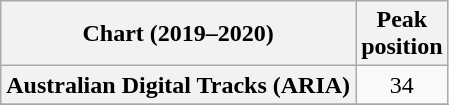<table class="wikitable sortable plainrowheaders" style="text-align:center">
<tr>
<th scope="col">Chart (2019–2020)</th>
<th scope="col">Peak<br>position</th>
</tr>
<tr>
<th scope="row">Australian Digital Tracks (ARIA)</th>
<td>34</td>
</tr>
<tr>
</tr>
<tr>
</tr>
<tr>
</tr>
</table>
